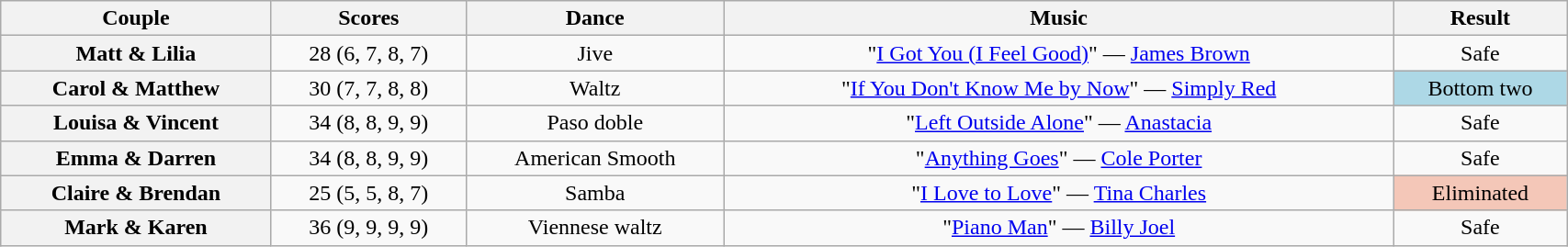<table class="wikitable sortable" style="text-align:center; width:90%">
<tr>
<th scope="col">Couple</th>
<th scope="col">Scores</th>
<th scope="col" class="unsortable">Dance</th>
<th scope="col" class="unsortable">Music</th>
<th scope="col" class="unsortable">Result</th>
</tr>
<tr>
<th scope="row">Matt & Lilia</th>
<td>28 (6, 7, 8, 7)</td>
<td>Jive</td>
<td>"<a href='#'>I Got You (I Feel Good)</a>" — <a href='#'>James Brown</a></td>
<td>Safe</td>
</tr>
<tr>
<th scope="row">Carol & Matthew</th>
<td>30 (7, 7, 8, 8)</td>
<td>Waltz</td>
<td>"<a href='#'>If You Don't Know Me by Now</a>" — <a href='#'>Simply Red</a></td>
<td bgcolor="lightblue">Bottom two</td>
</tr>
<tr>
<th scope="row">Louisa & Vincent</th>
<td>34 (8, 8, 9, 9)</td>
<td>Paso doble</td>
<td>"<a href='#'>Left Outside Alone</a>" — <a href='#'>Anastacia</a></td>
<td>Safe</td>
</tr>
<tr>
<th scope="row">Emma & Darren</th>
<td>34 (8, 8, 9, 9)</td>
<td>American Smooth</td>
<td>"<a href='#'>Anything Goes</a>" — <a href='#'>Cole Porter</a></td>
<td>Safe</td>
</tr>
<tr>
<th scope="row">Claire & Brendan</th>
<td>25 (5, 5, 8, 7)</td>
<td>Samba</td>
<td>"<a href='#'>I Love to Love</a>" — <a href='#'>Tina Charles</a></td>
<td bgcolor="f4c7b8">Eliminated</td>
</tr>
<tr>
<th scope="row">Mark & Karen</th>
<td>36 (9, 9, 9, 9)</td>
<td>Viennese waltz</td>
<td>"<a href='#'>Piano Man</a>" — <a href='#'>Billy Joel</a></td>
<td>Safe</td>
</tr>
</table>
